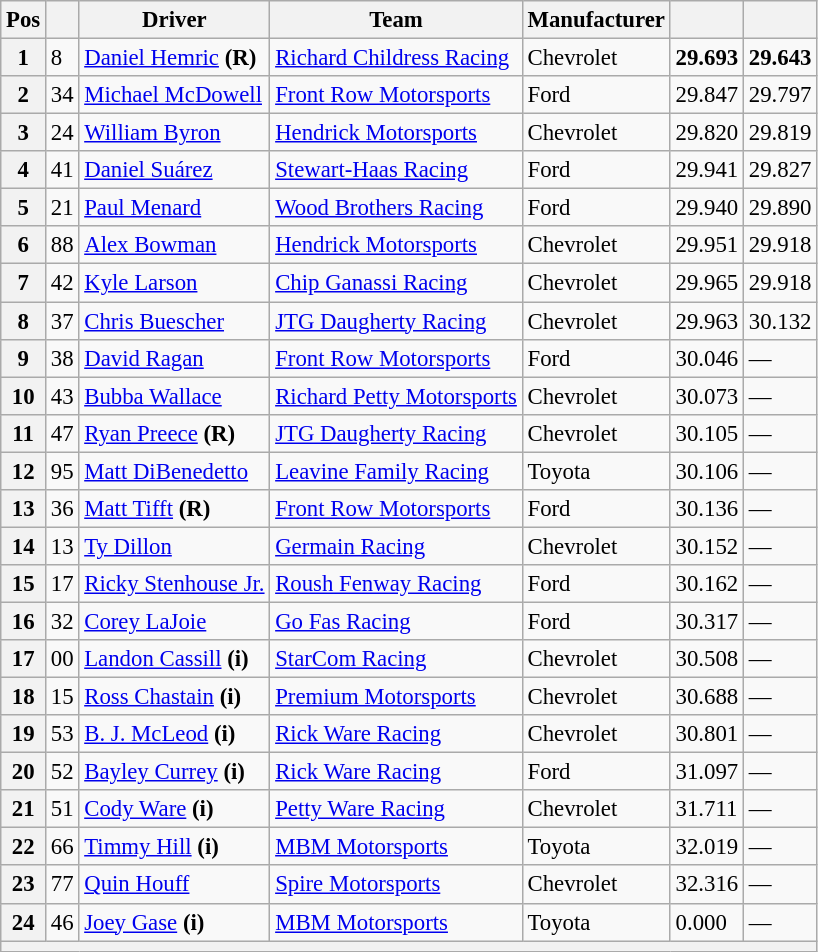<table class="wikitable" style="font-size:95%">
<tr>
<th>Pos</th>
<th></th>
<th>Driver</th>
<th>Team</th>
<th>Manufacturer</th>
<th></th>
<th></th>
</tr>
<tr>
<th>1</th>
<td>8</td>
<td><a href='#'>Daniel Hemric</a> <strong>(R)</strong></td>
<td><a href='#'>Richard Childress Racing</a></td>
<td>Chevrolet</td>
<td><strong>29.693</strong></td>
<td><strong>29.643</strong></td>
</tr>
<tr>
<th>2</th>
<td>34</td>
<td><a href='#'>Michael McDowell</a></td>
<td><a href='#'>Front Row Motorsports</a></td>
<td>Ford</td>
<td>29.847</td>
<td>29.797</td>
</tr>
<tr>
<th>3</th>
<td>24</td>
<td><a href='#'>William Byron</a></td>
<td><a href='#'>Hendrick Motorsports</a></td>
<td>Chevrolet</td>
<td>29.820</td>
<td>29.819</td>
</tr>
<tr>
<th>4</th>
<td>41</td>
<td><a href='#'>Daniel Suárez</a></td>
<td><a href='#'>Stewart-Haas Racing</a></td>
<td>Ford</td>
<td>29.941</td>
<td>29.827</td>
</tr>
<tr>
<th>5</th>
<td>21</td>
<td><a href='#'>Paul Menard</a></td>
<td><a href='#'>Wood Brothers Racing</a></td>
<td>Ford</td>
<td>29.940</td>
<td>29.890</td>
</tr>
<tr>
<th>6</th>
<td>88</td>
<td><a href='#'>Alex Bowman</a></td>
<td><a href='#'>Hendrick Motorsports</a></td>
<td>Chevrolet</td>
<td>29.951</td>
<td>29.918</td>
</tr>
<tr>
<th>7</th>
<td>42</td>
<td><a href='#'>Kyle Larson</a></td>
<td><a href='#'>Chip Ganassi Racing</a></td>
<td>Chevrolet</td>
<td>29.965</td>
<td>29.918</td>
</tr>
<tr>
<th>8</th>
<td>37</td>
<td><a href='#'>Chris Buescher</a></td>
<td><a href='#'>JTG Daugherty Racing</a></td>
<td>Chevrolet</td>
<td>29.963</td>
<td>30.132</td>
</tr>
<tr>
<th>9</th>
<td>38</td>
<td><a href='#'>David Ragan</a></td>
<td><a href='#'>Front Row Motorsports</a></td>
<td>Ford</td>
<td>30.046</td>
<td>—</td>
</tr>
<tr>
<th>10</th>
<td>43</td>
<td><a href='#'>Bubba Wallace</a></td>
<td><a href='#'>Richard Petty Motorsports</a></td>
<td>Chevrolet</td>
<td>30.073</td>
<td>—</td>
</tr>
<tr>
<th>11</th>
<td>47</td>
<td><a href='#'>Ryan Preece</a> <strong>(R)</strong></td>
<td><a href='#'>JTG Daugherty Racing</a></td>
<td>Chevrolet</td>
<td>30.105</td>
<td>—</td>
</tr>
<tr>
<th>12</th>
<td>95</td>
<td><a href='#'>Matt DiBenedetto</a></td>
<td><a href='#'>Leavine Family Racing</a></td>
<td>Toyota</td>
<td>30.106</td>
<td>—</td>
</tr>
<tr>
<th>13</th>
<td>36</td>
<td><a href='#'>Matt Tifft</a> <strong>(R)</strong></td>
<td><a href='#'>Front Row Motorsports</a></td>
<td>Ford</td>
<td>30.136</td>
<td>—</td>
</tr>
<tr>
<th>14</th>
<td>13</td>
<td><a href='#'>Ty Dillon</a></td>
<td><a href='#'>Germain Racing</a></td>
<td>Chevrolet</td>
<td>30.152</td>
<td>—</td>
</tr>
<tr>
<th>15</th>
<td>17</td>
<td><a href='#'>Ricky Stenhouse Jr.</a></td>
<td><a href='#'>Roush Fenway Racing</a></td>
<td>Ford</td>
<td>30.162</td>
<td>—</td>
</tr>
<tr>
<th>16</th>
<td>32</td>
<td><a href='#'>Corey LaJoie</a></td>
<td><a href='#'>Go Fas Racing</a></td>
<td>Ford</td>
<td>30.317</td>
<td>—</td>
</tr>
<tr>
<th>17</th>
<td>00</td>
<td><a href='#'>Landon Cassill</a> <strong>(i)</strong></td>
<td><a href='#'>StarCom Racing</a></td>
<td>Chevrolet</td>
<td>30.508</td>
<td>—</td>
</tr>
<tr>
<th>18</th>
<td>15</td>
<td><a href='#'>Ross Chastain</a> <strong>(i)</strong></td>
<td><a href='#'>Premium Motorsports</a></td>
<td>Chevrolet</td>
<td>30.688</td>
<td>—</td>
</tr>
<tr>
<th>19</th>
<td>53</td>
<td><a href='#'>B. J. McLeod</a> <strong>(i)</strong></td>
<td><a href='#'>Rick Ware Racing</a></td>
<td>Chevrolet</td>
<td>30.801</td>
<td>—</td>
</tr>
<tr>
<th>20</th>
<td>52</td>
<td><a href='#'>Bayley Currey</a> <strong>(i)</strong></td>
<td><a href='#'>Rick Ware Racing</a></td>
<td>Ford</td>
<td>31.097</td>
<td>—</td>
</tr>
<tr>
<th>21</th>
<td>51</td>
<td><a href='#'>Cody Ware</a> <strong>(i)</strong></td>
<td><a href='#'>Petty Ware Racing</a></td>
<td>Chevrolet</td>
<td>31.711</td>
<td>—</td>
</tr>
<tr>
<th>22</th>
<td>66</td>
<td><a href='#'>Timmy Hill</a> <strong>(i)</strong></td>
<td><a href='#'>MBM Motorsports</a></td>
<td>Toyota</td>
<td>32.019</td>
<td>—</td>
</tr>
<tr>
<th>23</th>
<td>77</td>
<td><a href='#'>Quin Houff</a></td>
<td><a href='#'>Spire Motorsports</a></td>
<td>Chevrolet</td>
<td>32.316</td>
<td>—</td>
</tr>
<tr>
<th>24</th>
<td>46</td>
<td><a href='#'>Joey Gase</a> <strong>(i)</strong></td>
<td><a href='#'>MBM Motorsports</a></td>
<td>Toyota</td>
<td>0.000</td>
<td>—</td>
</tr>
<tr>
<th colspan="7"></th>
</tr>
</table>
